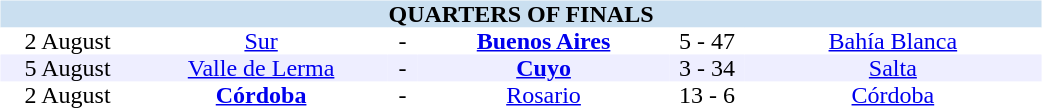<table table width=700>
<tr>
<td width=700 valign="top"><br><table border=0 cellspacing=0 cellpadding=0 style="font-size: 100%; border-collapse: collapse;" width=100%>
<tr bgcolor="#CADFF0">
<td style="font-size:100%"; align="center" colspan="6"><strong>QUARTERS OF FINALS</strong></td>
</tr>
<tr align=center bgcolor=#FFFFFF>
<td width=90>2 August</td>
<td width=170><a href='#'>Sur</a></td>
<td width=20>-</td>
<td width=170><strong><a href='#'>Buenos Aires</a></strong></td>
<td width=50>5 - 47</td>
<td width=200><a href='#'>Bahía Blanca</a></td>
</tr>
<tr align=center bgcolor=#EEEEFF>
<td width=90>5 August</td>
<td width=170><a href='#'>Valle de Lerma</a></td>
<td width=20>-</td>
<td width=170><strong><a href='#'>Cuyo</a></strong></td>
<td width=50>3 - 34</td>
<td width=200><a href='#'>Salta</a></td>
</tr>
<tr align=center bgcolor=#FFFFFF>
<td width=90>2 August</td>
<td width=170><strong><a href='#'>Córdoba</a></strong></td>
<td width=20>-</td>
<td width=170><a href='#'>Rosario</a></td>
<td width=50>13 - 6</td>
<td width=200><a href='#'>Córdoba</a></td>
</tr>
</table>
</td>
</tr>
</table>
